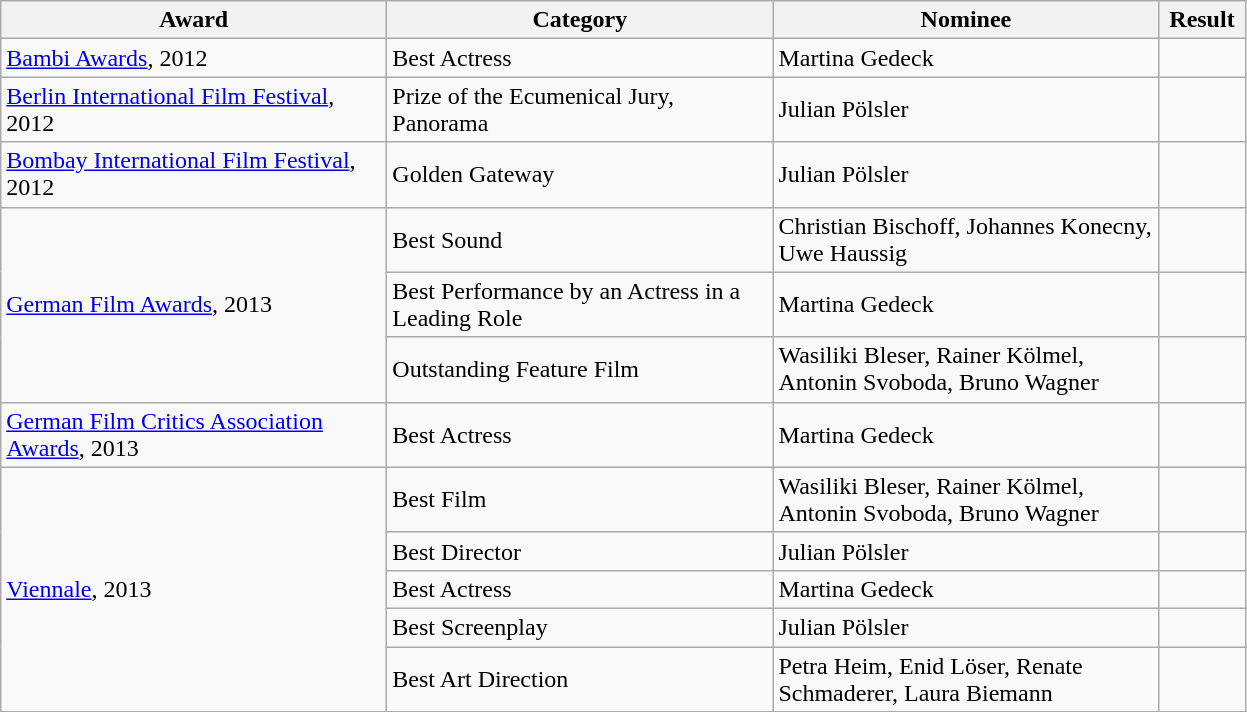<table class="wikitable">
<tr>
<th style="width:250px;">Award</th>
<th style="width:250px;">Category</th>
<th style="width:250px;">Nominee</th>
<th style="width:50px;">Result</th>
</tr>
<tr>
<td><a href='#'>Bambi Awards</a>, 2012</td>
<td>Best Actress</td>
<td>Martina Gedeck</td>
<td></td>
</tr>
<tr>
<td><a href='#'>Berlin International Film Festival</a>, 2012</td>
<td>Prize of the Ecumenical Jury, Panorama</td>
<td>Julian Pölsler</td>
<td></td>
</tr>
<tr>
<td><a href='#'>Bombay International Film Festival</a>, 2012</td>
<td>Golden Gateway</td>
<td>Julian Pölsler</td>
<td></td>
</tr>
<tr>
<td rowspan="3"><a href='#'>German Film Awards</a>, 2013</td>
<td>Best Sound</td>
<td>Christian Bischoff, Johannes Konecny, Uwe Haussig</td>
<td></td>
</tr>
<tr>
<td>Best Performance by an Actress in a Leading Role</td>
<td>Martina Gedeck</td>
<td></td>
</tr>
<tr>
<td>Outstanding Feature Film</td>
<td>Wasiliki Bleser, Rainer Kölmel, Antonin Svoboda, Bruno Wagner</td>
<td></td>
</tr>
<tr>
<td><a href='#'>German Film Critics Association Awards</a>, 2013</td>
<td>Best Actress</td>
<td>Martina Gedeck</td>
<td></td>
</tr>
<tr>
<td rowspan="5"><a href='#'>Viennale</a>, 2013</td>
<td>Best Film</td>
<td>Wasiliki Bleser, Rainer Kölmel, Antonin Svoboda, Bruno Wagner</td>
<td></td>
</tr>
<tr>
<td>Best Director</td>
<td>Julian Pölsler</td>
<td></td>
</tr>
<tr>
<td>Best Actress</td>
<td>Martina Gedeck</td>
<td></td>
</tr>
<tr>
<td>Best Screenplay</td>
<td>Julian Pölsler</td>
<td></td>
</tr>
<tr>
<td>Best Art Direction</td>
<td>Petra Heim, Enid Löser, Renate Schmaderer, Laura Biemann</td>
<td></td>
</tr>
</table>
